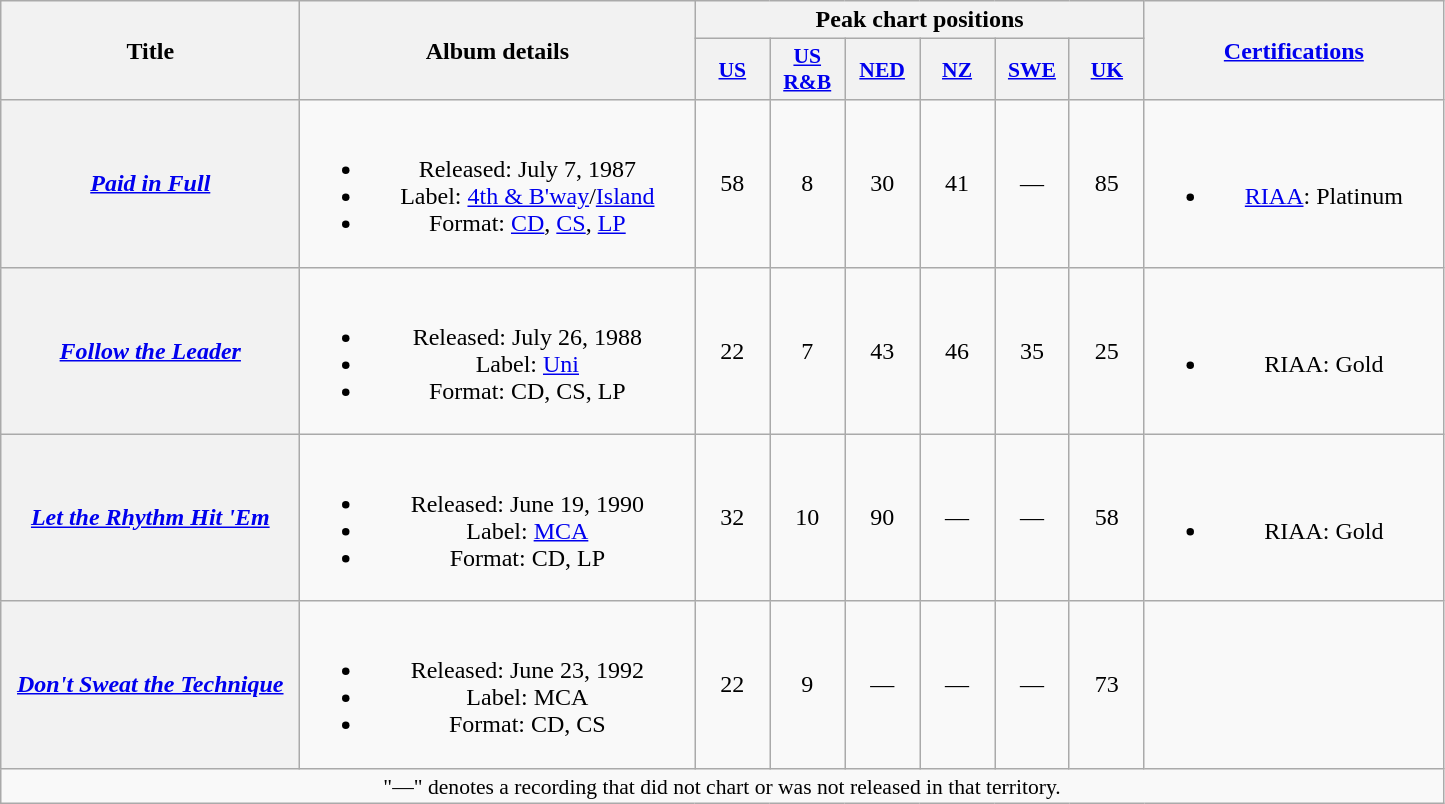<table class="wikitable plainrowheaders" style="text-align:center;">
<tr>
<th scope="col" rowspan="2" style="width:12em;">Title</th>
<th scope="col" rowspan="2" style="width:16em;">Album details</th>
<th scope="col" colspan="6">Peak chart positions</th>
<th scope="col" rowspan="2" style="width:12em;"><a href='#'>Certifications</a></th>
</tr>
<tr>
<th scope="col" style="width:3em;font-size:90%;"><a href='#'>US</a><br></th>
<th scope="col" style="width:3em;font-size:90%;"><a href='#'>US R&B</a><br></th>
<th scope="col" style="width:3em;font-size:90%;"><a href='#'>NED</a><br></th>
<th scope="col" style="width:3em;font-size:90%;"><a href='#'>NZ</a><br></th>
<th scope="col" style="width:3em;font-size:90%;"><a href='#'>SWE</a><br></th>
<th scope="col" style="width:3em;font-size:90%;"><a href='#'>UK</a><br></th>
</tr>
<tr>
<th scope="row"><em><a href='#'>Paid in Full</a></em></th>
<td><br><ul><li>Released: July 7, 1987</li><li>Label: <a href='#'>4th & B'way</a>/<a href='#'>Island</a></li><li>Format: <a href='#'>CD</a>, <a href='#'>CS</a>, <a href='#'>LP</a></li></ul></td>
<td>58</td>
<td>8</td>
<td>30</td>
<td>41</td>
<td>—</td>
<td>85</td>
<td><br><ul><li><a href='#'>RIAA</a>: Platinum</li></ul></td>
</tr>
<tr>
<th scope="row"><em><a href='#'>Follow the Leader</a></em></th>
<td><br><ul><li>Released: July 26, 1988</li><li>Label: <a href='#'>Uni</a></li><li>Format: CD, CS, LP</li></ul></td>
<td>22</td>
<td>7</td>
<td>43</td>
<td>46</td>
<td>35</td>
<td>25</td>
<td><br><ul><li>RIAA: Gold</li></ul></td>
</tr>
<tr>
<th scope="row"><em><a href='#'>Let the Rhythm Hit 'Em</a></em></th>
<td><br><ul><li>Released: June 19, 1990</li><li>Label: <a href='#'>MCA</a></li><li>Format: CD, LP</li></ul></td>
<td>32</td>
<td>10</td>
<td>90</td>
<td>—</td>
<td>—</td>
<td>58</td>
<td><br><ul><li>RIAA: Gold</li></ul></td>
</tr>
<tr>
<th scope="row"><em><a href='#'>Don't Sweat the Technique</a></em></th>
<td><br><ul><li>Released: June 23, 1992</li><li>Label: MCA</li><li>Format: CD, CS</li></ul></td>
<td>22</td>
<td>9</td>
<td>—</td>
<td>—</td>
<td>—</td>
<td>73</td>
<td></td>
</tr>
<tr>
<td colspan="14" style="font-size:90%">"—" denotes a recording that did not chart or was not released in that territory.</td>
</tr>
</table>
